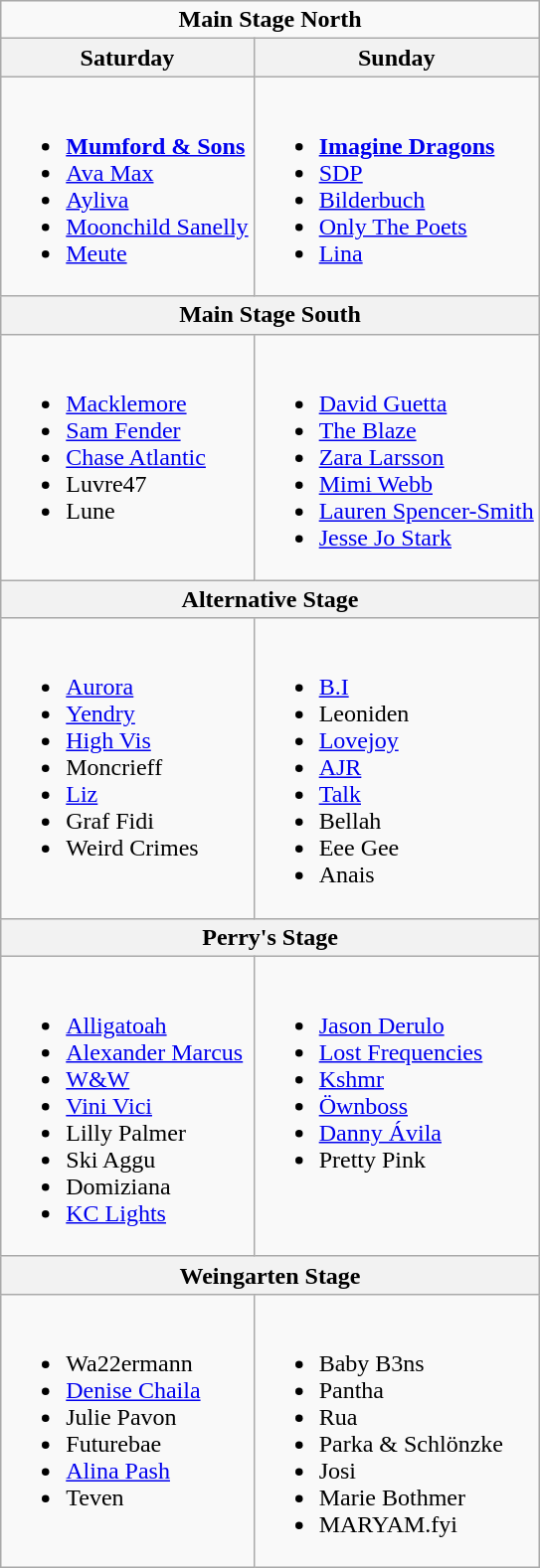<table class="wikitable">
<tr>
<td colspan="2" align="center"><strong>Main Stage North</strong></td>
</tr>
<tr>
<th>Saturday</th>
<th>Sunday</th>
</tr>
<tr valign="top">
<td><br><ul><li><strong><a href='#'>Mumford & Sons</a></strong></li><li><a href='#'>Ava Max</a></li><li><a href='#'>Ayliva</a></li><li><a href='#'>Moonchild Sanelly</a></li><li><a href='#'>Meute</a></li></ul></td>
<td><br><ul><li><strong><a href='#'>Imagine Dragons</a></strong></li><li><a href='#'>SDP</a></li><li><a href='#'>Bilderbuch</a></li><li><a href='#'>Only The Poets</a></li><li><a href='#'>Lina</a></li></ul></td>
</tr>
<tr>
<th colspan="2">Main Stage South</th>
</tr>
<tr valign="top">
<td><br><ul><li><a href='#'>Macklemore</a></li><li><a href='#'>Sam Fender</a></li><li><a href='#'>Chase Atlantic</a></li><li>Luvre47</li><li>Lune</li></ul></td>
<td><br><ul><li><a href='#'>David Guetta</a></li><li><a href='#'>The Blaze</a></li><li><a href='#'>Zara Larsson</a></li><li><a href='#'>Mimi Webb</a></li><li><a href='#'>Lauren Spencer-Smith</a></li><li><a href='#'>Jesse Jo Stark</a></li></ul></td>
</tr>
<tr>
<th colspan="2">Alternative Stage</th>
</tr>
<tr valign="top">
<td><br><ul><li><a href='#'>Aurora</a></li><li><a href='#'>Yendry</a></li><li><a href='#'>High Vis</a></li><li>Moncrieff</li><li><a href='#'>Liz</a></li><li>Graf Fidi</li><li>Weird Crimes</li></ul></td>
<td><br><ul><li><a href='#'>B.I</a></li><li>Leoniden</li><li><a href='#'>Lovejoy</a></li><li><a href='#'>AJR</a></li><li><a href='#'>Talk</a></li><li>Bellah</li><li>Eee Gee</li><li>Anais</li></ul></td>
</tr>
<tr>
<th colspan="2">Perry's Stage</th>
</tr>
<tr valign="top">
<td><br><ul><li><a href='#'>Alligatoah</a></li><li><a href='#'>Alexander Marcus</a></li><li><a href='#'>W&W</a></li><li><a href='#'>Vini Vici</a></li><li>Lilly Palmer</li><li>Ski Aggu</li><li>Domiziana</li><li><a href='#'>KC Lights</a></li></ul></td>
<td><br><ul><li><a href='#'>Jason Derulo</a></li><li><a href='#'>Lost Frequencies</a></li><li><a href='#'>Kshmr</a></li><li><a href='#'>Öwnboss</a></li><li><a href='#'>Danny Ávila</a></li><li>Pretty Pink</li></ul></td>
</tr>
<tr>
<th colspan="2">Weingarten Stage</th>
</tr>
<tr valign="top">
<td><br><ul><li>Wa22ermann</li><li><a href='#'>Denise Chaila</a></li><li>Julie Pavon</li><li>Futurebae</li><li><a href='#'>Alina Pash</a></li><li>Teven</li></ul></td>
<td><br><ul><li>Baby B3ns</li><li>Pantha</li><li>Rua</li><li>Parka & Schlönzke</li><li>Josi</li><li>Marie Bothmer</li><li>MARYAM.fyi</li></ul></td>
</tr>
</table>
